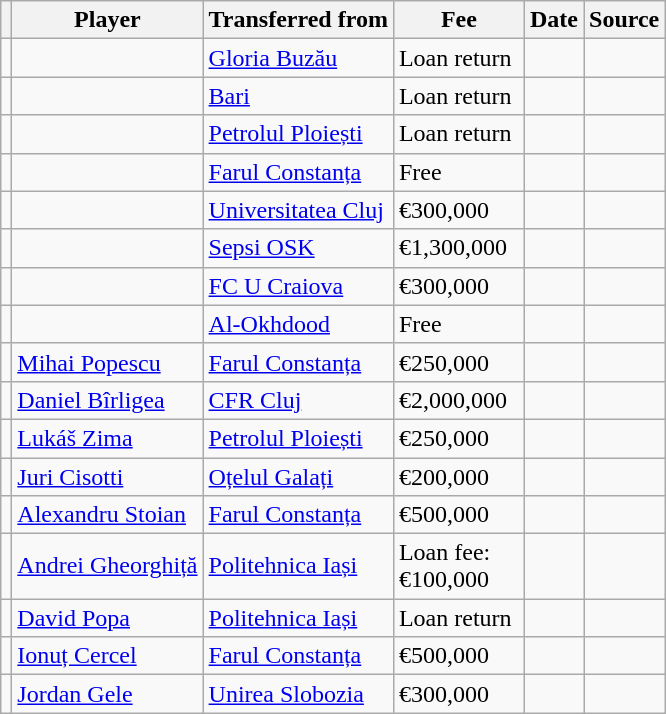<table class="wikitable plainrowheaders sortable">
<tr>
<th></th>
<th scope="col">Player</th>
<th>Transferred from</th>
<th style="width: 80px;">Fee</th>
<th scope="col">Date</th>
<th scope="col">Source</th>
</tr>
<tr>
<td align="center"></td>
<td> </td>
<td> <a href='#'>Gloria Buzău</a></td>
<td>Loan return</td>
<td></td>
<td></td>
</tr>
<tr>
<td align="center"></td>
<td> </td>
<td> <a href='#'>Bari</a></td>
<td>Loan return</td>
<td></td>
<td></td>
</tr>
<tr>
<td align="center"></td>
<td></td>
<td> <a href='#'>Petrolul Ploiești</a></td>
<td>Loan return</td>
<td></td>
<td></td>
</tr>
<tr>
<td align="center"></td>
<td> </td>
<td> <a href='#'>Farul Constanța</a></td>
<td>Free</td>
<td></td>
<td></td>
</tr>
<tr>
<td align="center"></td>
<td></td>
<td> <a href='#'>Universitatea Cluj</a></td>
<td>€300,000</td>
<td></td>
<td></td>
</tr>
<tr>
<td align="center"></td>
<td></td>
<td> <a href='#'>Sepsi OSK</a></td>
<td>€1,300,000</td>
<td></td>
<td></td>
</tr>
<tr>
<td align="center"></td>
<td> </td>
<td> <a href='#'>FC U Craiova</a></td>
<td>€300,000</td>
<td></td>
<td></td>
</tr>
<tr>
<td align="center"></td>
<td></td>
<td> <a href='#'>Al-Okhdood</a></td>
<td>Free</td>
<td></td>
<td></td>
</tr>
<tr>
<td align="center"></td>
<td> <a href='#'>Mihai Popescu</a></td>
<td> <a href='#'>Farul Constanța</a></td>
<td>€250,000</td>
<td></td>
<td></td>
</tr>
<tr>
<td align="center"></td>
<td> <a href='#'>Daniel Bîrligea</a></td>
<td> <a href='#'>CFR Cluj</a></td>
<td>€2,000,000</td>
<td></td>
<td></td>
</tr>
<tr>
<td align="center"></td>
<td> <a href='#'>Lukáš Zima</a></td>
<td> <a href='#'>Petrolul Ploiești</a></td>
<td>€250,000</td>
<td></td>
<td></td>
</tr>
<tr>
<td align="center"></td>
<td> <a href='#'>Juri Cisotti</a></td>
<td> <a href='#'>Oțelul Galați</a></td>
<td>€200,000</td>
<td></td>
<td></td>
</tr>
<tr>
<td align="center"></td>
<td> <a href='#'>Alexandru Stoian</a></td>
<td> <a href='#'>Farul Constanța</a></td>
<td>€500,000</td>
<td></td>
<td></td>
</tr>
<tr>
<td align="center"></td>
<td> <a href='#'>Andrei Gheorghiță</a></td>
<td> <a href='#'>Politehnica Iași</a></td>
<td>Loan fee: €100,000</td>
<td></td>
<td></td>
</tr>
<tr>
<td align="center"></td>
<td> <a href='#'>David Popa</a></td>
<td> <a href='#'>Politehnica Iași</a></td>
<td>Loan return</td>
<td></td>
<td></td>
</tr>
<tr>
<td align="center"></td>
<td> <a href='#'>Ionuț Cercel</a></td>
<td> <a href='#'>Farul Constanța</a></td>
<td>€500,000</td>
<td></td>
<td></td>
</tr>
<tr>
<td align="center"></td>
<td> <a href='#'>Jordan Gele</a></td>
<td> <a href='#'>Unirea Slobozia</a></td>
<td>€300,000</td>
<td></td>
<td></td>
</tr>
</table>
